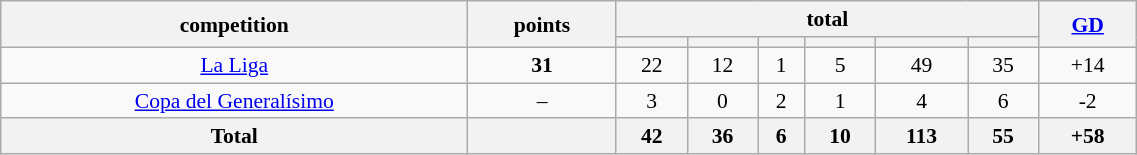<table class="wikitable" style="font-size:90%;width:60%;float:left;text-align:center;">
<tr>
<th rowspan="2">competition</th>
<th rowspan="2">points</th>
<th colspan="6">total</th>
<th rowspan="2"><a href='#'>GD</a></th>
</tr>
<tr>
<th></th>
<th></th>
<th></th>
<th></th>
<th></th>
<th></th>
</tr>
<tr>
<td><a href='#'>La Liga</a></td>
<td><strong>31</strong></td>
<td>22</td>
<td>12</td>
<td>1</td>
<td>5</td>
<td>49</td>
<td>35</td>
<td>+14</td>
</tr>
<tr>
<td><a href='#'>Copa del Generalísimo</a></td>
<td>–</td>
<td>3</td>
<td>0</td>
<td>2</td>
<td>1</td>
<td>4</td>
<td>6</td>
<td>-2</td>
</tr>
<tr>
<th>Total</th>
<th></th>
<th>42</th>
<th>36</th>
<th>6</th>
<th>10</th>
<th>113</th>
<th>55</th>
<th>+58</th>
</tr>
</table>
